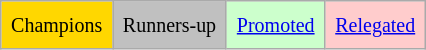<table class="wikitable">
<tr>
<td style="background-color:#FFD700; padding:0.4em;"><small>Champions</small></td>
<td style="background-color:#C0C0C0; padding:0.4em;"><small>Runners-up</small></td>
<td style="background-color:#ccffcc; padding:0.4em;"><small><a href='#'>Promoted</a></small></td>
<td style="background-color:#ffcccc; padding:0.4em;"><small><a href='#'>Relegated</a></small></td>
</tr>
</table>
